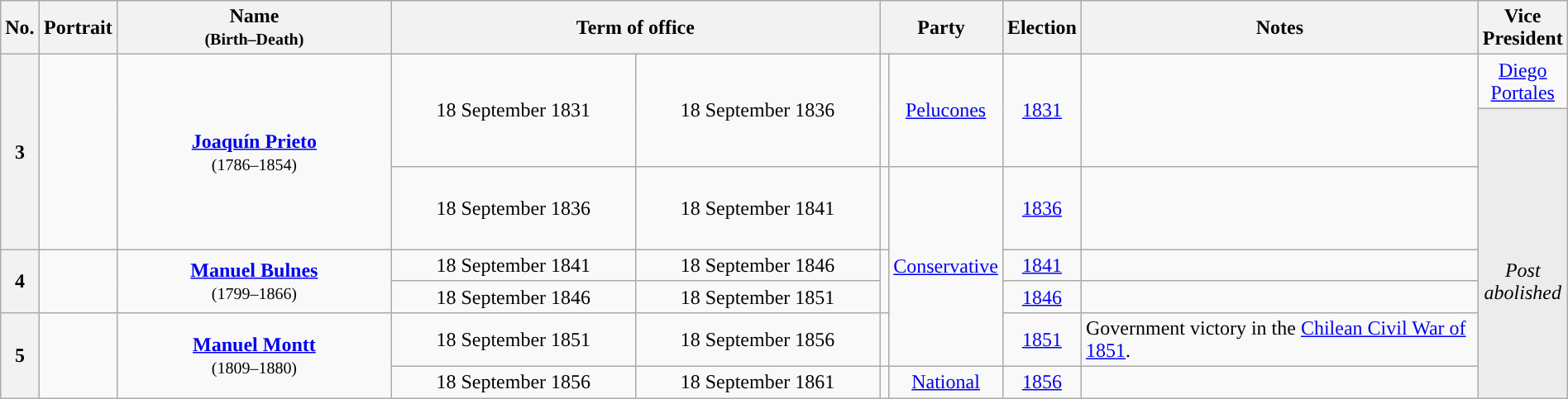<table class="wikitable" width="100%" style="text-align: center;">
<tr>
<th width="2%">No.</th>
<th width="5%">Portrait</th>
<th width="20%">Name<br><small>(Birth–Death)</small></th>
<th colspan="2" width="35%">Term of office</th>
<th width="5%" colspan=2>Party</th>
<th width="4%">Election</th>
<th width="29%">Notes</th>
<th>Vice President</th>
</tr>
<tr>
<th rowspan=3>3</th>
<td rowspan=3></td>
<td rowspan=3><strong><a href='#'>Joaquín Prieto</a></strong><br><small>(1786–1854)</small></td>
<td rowspan=2>18 September 1831</td>
<td rowspan=2>18 September 1836</td>
<td rowspan=2 style="background-color:"></td>
<td rowspan=2><a href='#'>Pelucones</a></td>
<td rowspan=2><a href='#'>1831</a></td>
<td rowspan=2 align=left></td>
<td><a href='#'>Diego Portales</a></td>
</tr>
<tr>
<td height=40px style='background: #ececec; border-style: solid solid none solid;'></td>
</tr>
<tr>
<td height=60px>18 September 1836</td>
<td>18 September 1841</td>
<td style="background-color:"></td>
<td rowspan="4"><a href='#'>Conservative</a></td>
<td><a href='#'>1836</a></td>
<td align=left></td>
<td rowspan=6 style='background: #ececec; border-style: none solid solid solid;'><em>Post abolished</em></td>
</tr>
<tr>
<th rowspan=2>4</th>
<td rowspan=2></td>
<td rowspan=2><strong><a href='#'>Manuel Bulnes</a></strong><br><small>(1799–1866)</small></td>
<td>18 September 1841</td>
<td>18 September 1846</td>
<td rowspan=2 style="background-color:"></td>
<td><a href='#'>1841</a></td>
<td align=left></td>
</tr>
<tr>
<td>18 September 1846</td>
<td>18 September 1851</td>
<td><a href='#'>1846</a></td>
<td align=left></td>
</tr>
<tr>
<th rowspan=2>5</th>
<td rowspan=2></td>
<td rowspan=2><strong><a href='#'>Manuel Montt</a></strong><br><small>(1809–1880)</small></td>
<td>18 September 1851</td>
<td>18 September 1856</td>
<td style="background-color:"></td>
<td><a href='#'>1851</a></td>
<td align=left>Government victory in the <a href='#'>Chilean Civil War of 1851</a>.</td>
</tr>
<tr>
<td>18 September 1856</td>
<td>18 September 1861</td>
<td style="background-color:"></td>
<td><a href='#'>National</a></td>
<td><a href='#'>1856</a></td>
<td align=left></td>
</tr>
</table>
